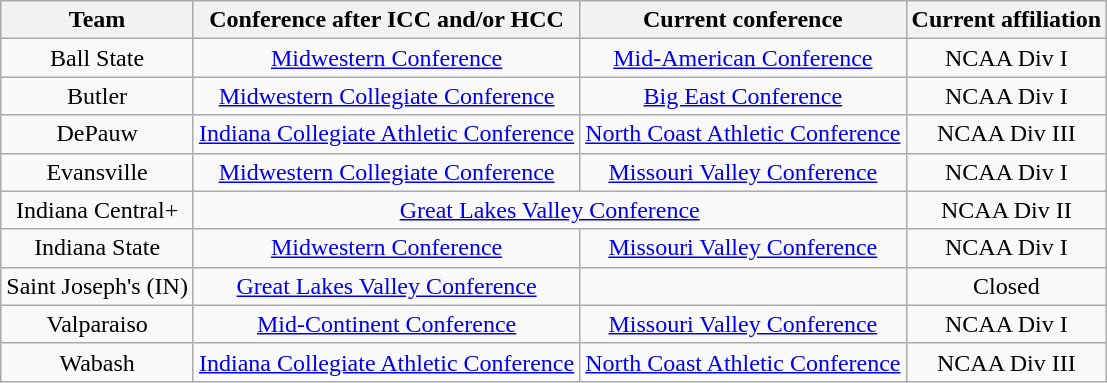<table class="wikitable" style="text-align:center;">
<tr>
<th>Team</th>
<th>Conference after ICC and/or HCC</th>
<th>Current conference</th>
<th>Current affiliation</th>
</tr>
<tr>
<td>Ball State</td>
<td><a href='#'>Midwestern Conference</a></td>
<td><a href='#'>Mid-American Conference</a></td>
<td>NCAA Div I</td>
</tr>
<tr>
<td>Butler</td>
<td><a href='#'>Midwestern Collegiate Conference</a></td>
<td><a href='#'>Big East Conference</a></td>
<td>NCAA Div I</td>
</tr>
<tr>
<td>DePauw</td>
<td><a href='#'>Indiana Collegiate Athletic Conference</a></td>
<td><a href='#'>North Coast Athletic Conference</a></td>
<td>NCAA Div III</td>
</tr>
<tr>
<td>Evansville</td>
<td><a href='#'>Midwestern Collegiate Conference</a></td>
<td><a href='#'>Missouri Valley Conference</a></td>
<td>NCAA Div I</td>
</tr>
<tr>
<td>Indiana Central+</td>
<td colspan=2><a href='#'>Great Lakes Valley Conference</a></td>
<td>NCAA Div II</td>
</tr>
<tr>
<td>Indiana State</td>
<td><a href='#'>Midwestern Conference</a></td>
<td><a href='#'>Missouri Valley Conference</a></td>
<td>NCAA Div I</td>
</tr>
<tr>
<td>Saint Joseph's (IN)</td>
<td><a href='#'>Great Lakes Valley Conference</a></td>
<td></td>
<td>Closed</td>
</tr>
<tr>
<td>Valparaiso</td>
<td><a href='#'>Mid-Continent Conference</a></td>
<td><a href='#'>Missouri Valley Conference</a></td>
<td>NCAA Div I</td>
</tr>
<tr>
<td>Wabash</td>
<td><a href='#'>Indiana Collegiate Athletic Conference</a></td>
<td><a href='#'>North Coast Athletic Conference</a></td>
<td>NCAA Div III</td>
</tr>
</table>
